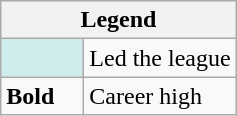<table class="wikitable mw-collapsible">
<tr>
<th colspan="2">Legend</th>
</tr>
<tr>
<td style="background:#cfecec; width:3em;"></td>
<td>Led the league</td>
</tr>
<tr>
<td><strong>Bold</strong></td>
<td>Career high</td>
</tr>
</table>
